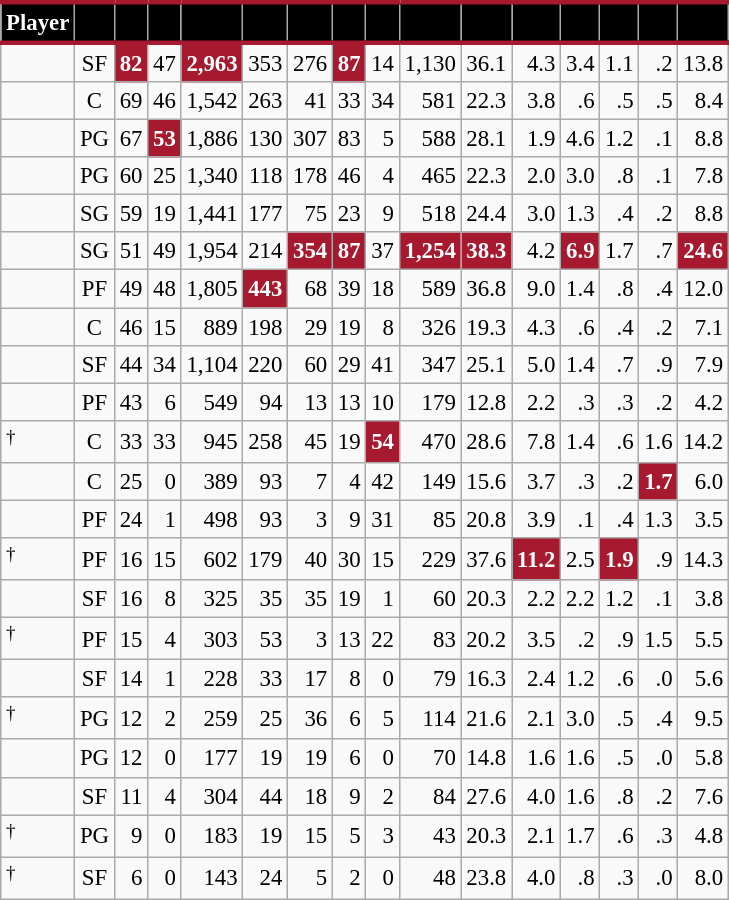<table class="wikitable sortable" style="font-size: 95%; text-align:right;">
<tr>
<th style="background:#010101; color:#FFFFFF; border-top:#A6192E 3px solid; border-bottom:#A6192E 3px solid;">Player</th>
<th style="background:#010101; color:#FFFFFF; border-top:#A6192E 3px solid; border-bottom:#A6192E 3px solid;"></th>
<th style="background:#010101; color:#FFFFFF; border-top:#A6192E 3px solid; border-bottom:#A6192E 3px solid;"></th>
<th style="background:#010101; color:#FFFFFF; border-top:#A6192E 3px solid; border-bottom:#A6192E 3px solid;"></th>
<th style="background:#010101; color:#FFFFFF; border-top:#A6192E 3px solid; border-bottom:#A6192E 3px solid;"></th>
<th style="background:#010101; color:#FFFFFF; border-top:#A6192E 3px solid; border-bottom:#A6192E 3px solid;"></th>
<th style="background:#010101; color:#FFFFFF; border-top:#A6192E 3px solid; border-bottom:#A6192E 3px solid;"></th>
<th style="background:#010101; color:#FFFFFF; border-top:#A6192E 3px solid; border-bottom:#A6192E 3px solid;"></th>
<th style="background:#010101; color:#FFFFFF; border-top:#A6192E 3px solid; border-bottom:#A6192E 3px solid;"></th>
<th style="background:#010101; color:#FFFFFF; border-top:#A6192E 3px solid; border-bottom:#A6192E 3px solid;"></th>
<th style="background:#010101; color:#FFFFFF; border-top:#A6192E 3px solid; border-bottom:#A6192E 3px solid;"></th>
<th style="background:#010101; color:#FFFFFF; border-top:#A6192E 3px solid; border-bottom:#A6192E 3px solid;"></th>
<th style="background:#010101; color:#FFFFFF; border-top:#A6192E 3px solid; border-bottom:#A6192E 3px solid;"></th>
<th style="background:#010101; color:#FFFFFF; border-top:#A6192E 3px solid; border-bottom:#A6192E 3px solid;"></th>
<th style="background:#010101; color:#FFFFFF; border-top:#A6192E 3px solid; border-bottom:#A6192E 3px solid;"></th>
<th style="background:#010101; color:#FFFFFF; border-top:#A6192E 3px solid; border-bottom:#A6192E 3px solid;"></th>
</tr>
<tr>
<td style="text-align:left;"></td>
<td style="text-align:center;">SF</td>
<td style="background:#A6192E; color:#FFFFFF;"><strong>82</strong></td>
<td>47</td>
<td style="background:#A6192E; color:#FFFFFF;"><strong>2,963</strong></td>
<td>353</td>
<td>276</td>
<td style="background:#A6192E; color:#FFFFFF;"><strong>87</strong></td>
<td>14</td>
<td>1,130</td>
<td>36.1</td>
<td>4.3</td>
<td>3.4</td>
<td>1.1</td>
<td>.2</td>
<td>13.8</td>
</tr>
<tr>
<td style="text-align:left;"></td>
<td style="text-align:center;">C</td>
<td>69</td>
<td>46</td>
<td>1,542</td>
<td>263</td>
<td>41</td>
<td>33</td>
<td>34</td>
<td>581</td>
<td>22.3</td>
<td>3.8</td>
<td>.6</td>
<td>.5</td>
<td>.5</td>
<td>8.4</td>
</tr>
<tr>
<td style="text-align:left;"></td>
<td style="text-align:center;">PG</td>
<td>67</td>
<td style="background:#A6192E; color:#FFFFFF;"><strong>53</strong></td>
<td>1,886</td>
<td>130</td>
<td>307</td>
<td>83</td>
<td>5</td>
<td>588</td>
<td>28.1</td>
<td>1.9</td>
<td>4.6</td>
<td>1.2</td>
<td>.1</td>
<td>8.8</td>
</tr>
<tr>
<td style="text-align:left;"></td>
<td style="text-align:center;">PG</td>
<td>60</td>
<td>25</td>
<td>1,340</td>
<td>118</td>
<td>178</td>
<td>46</td>
<td>4</td>
<td>465</td>
<td>22.3</td>
<td>2.0</td>
<td>3.0</td>
<td>.8</td>
<td>.1</td>
<td>7.8</td>
</tr>
<tr>
<td style="text-align:left;"></td>
<td style="text-align:center;">SG</td>
<td>59</td>
<td>19</td>
<td>1,441</td>
<td>177</td>
<td>75</td>
<td>23</td>
<td>9</td>
<td>518</td>
<td>24.4</td>
<td>3.0</td>
<td>1.3</td>
<td>.4</td>
<td>.2</td>
<td>8.8</td>
</tr>
<tr>
<td style="text-align:left;"></td>
<td style="text-align:center;">SG</td>
<td>51</td>
<td>49</td>
<td>1,954</td>
<td>214</td>
<td style="background:#A6192E; color:#FFFFFF;"><strong>354</strong></td>
<td style="background:#A6192E; color:#FFFFFF;"><strong>87</strong></td>
<td>37</td>
<td style="background:#A6192E; color:#FFFFFF;"><strong>1,254</strong></td>
<td style="background:#A6192E; color:#FFFFFF;"><strong>38.3</strong></td>
<td>4.2</td>
<td style="background:#A6192E; color:#FFFFFF;"><strong>6.9</strong></td>
<td>1.7</td>
<td>.7</td>
<td style="background:#A6192E; color:#FFFFFF;"><strong>24.6</strong></td>
</tr>
<tr>
<td style="text-align:left;"></td>
<td style="text-align:center;">PF</td>
<td>49</td>
<td>48</td>
<td>1,805</td>
<td style="background:#A6192E; color:#FFFFFF;"><strong>443</strong></td>
<td>68</td>
<td>39</td>
<td>18</td>
<td>589</td>
<td>36.8</td>
<td>9.0</td>
<td>1.4</td>
<td>.8</td>
<td>.4</td>
<td>12.0</td>
</tr>
<tr>
<td style="text-align:left;"></td>
<td style="text-align:center;">C</td>
<td>46</td>
<td>15</td>
<td>889</td>
<td>198</td>
<td>29</td>
<td>19</td>
<td>8</td>
<td>326</td>
<td>19.3</td>
<td>4.3</td>
<td>.6</td>
<td>.4</td>
<td>.2</td>
<td>7.1</td>
</tr>
<tr>
<td style="text-align:left;"></td>
<td style="text-align:center;">SF</td>
<td>44</td>
<td>34</td>
<td>1,104</td>
<td>220</td>
<td>60</td>
<td>29</td>
<td>41</td>
<td>347</td>
<td>25.1</td>
<td>5.0</td>
<td>1.4</td>
<td>.7</td>
<td>.9</td>
<td>7.9</td>
</tr>
<tr>
<td style="text-align:left;"></td>
<td style="text-align:center;">PF</td>
<td>43</td>
<td>6</td>
<td>549</td>
<td>94</td>
<td>13</td>
<td>13</td>
<td>10</td>
<td>179</td>
<td>12.8</td>
<td>2.2</td>
<td>.3</td>
<td>.3</td>
<td>.2</td>
<td>4.2</td>
</tr>
<tr>
<td style="text-align:left;"><sup>†</sup></td>
<td style="text-align:center;">C</td>
<td>33</td>
<td>33</td>
<td>945</td>
<td>258</td>
<td>45</td>
<td>19</td>
<td style="background:#A6192E; color:#FFFFFF;"><strong>54</strong></td>
<td>470</td>
<td>28.6</td>
<td>7.8</td>
<td>1.4</td>
<td>.6</td>
<td>1.6</td>
<td>14.2</td>
</tr>
<tr>
<td style="text-align:left;"></td>
<td style="text-align:center;">C</td>
<td>25</td>
<td>0</td>
<td>389</td>
<td>93</td>
<td>7</td>
<td>4</td>
<td>42</td>
<td>149</td>
<td>15.6</td>
<td>3.7</td>
<td>.3</td>
<td>.2</td>
<td style="background:#A6192E; color:#FFFFFF;"><strong>1.7</strong></td>
<td>6.0</td>
</tr>
<tr>
<td style="text-align:left;"></td>
<td style="text-align:center;">PF</td>
<td>24</td>
<td>1</td>
<td>498</td>
<td>93</td>
<td>3</td>
<td>9</td>
<td>31</td>
<td>85</td>
<td>20.8</td>
<td>3.9</td>
<td>.1</td>
<td>.4</td>
<td>1.3</td>
<td>3.5</td>
</tr>
<tr>
<td style="text-align:left;"><sup>†</sup></td>
<td style="text-align:center;">PF</td>
<td>16</td>
<td>15</td>
<td>602</td>
<td>179</td>
<td>40</td>
<td>30</td>
<td>15</td>
<td>229</td>
<td>37.6</td>
<td style="background:#A6192E; color:#FFFFFF;"><strong>11.2</strong></td>
<td>2.5</td>
<td style="background:#A6192E; color:#FFFFFF;"><strong>1.9</strong></td>
<td>.9</td>
<td>14.3</td>
</tr>
<tr>
<td style="text-align:left;"></td>
<td style="text-align:center;">SF</td>
<td>16</td>
<td>8</td>
<td>325</td>
<td>35</td>
<td>35</td>
<td>19</td>
<td>1</td>
<td>60</td>
<td>20.3</td>
<td>2.2</td>
<td>2.2</td>
<td>1.2</td>
<td>.1</td>
<td>3.8</td>
</tr>
<tr>
<td style="text-align:left;"><sup>†</sup></td>
<td style="text-align:center;">PF</td>
<td>15</td>
<td>4</td>
<td>303</td>
<td>53</td>
<td>3</td>
<td>13</td>
<td>22</td>
<td>83</td>
<td>20.2</td>
<td>3.5</td>
<td>.2</td>
<td>.9</td>
<td>1.5</td>
<td>5.5</td>
</tr>
<tr>
<td style="text-align:left;"></td>
<td style="text-align:center;">SF</td>
<td>14</td>
<td>1</td>
<td>228</td>
<td>33</td>
<td>17</td>
<td>8</td>
<td>0</td>
<td>79</td>
<td>16.3</td>
<td>2.4</td>
<td>1.2</td>
<td>.6</td>
<td>.0</td>
<td>5.6</td>
</tr>
<tr>
<td style="text-align:left;"><sup>†</sup></td>
<td style="text-align:center;">PG</td>
<td>12</td>
<td>2</td>
<td>259</td>
<td>25</td>
<td>36</td>
<td>6</td>
<td>5</td>
<td>114</td>
<td>21.6</td>
<td>2.1</td>
<td>3.0</td>
<td>.5</td>
<td>.4</td>
<td>9.5</td>
</tr>
<tr>
<td style="text-align:left;"></td>
<td style="text-align:center;">PG</td>
<td>12</td>
<td>0</td>
<td>177</td>
<td>19</td>
<td>19</td>
<td>6</td>
<td>0</td>
<td>70</td>
<td>14.8</td>
<td>1.6</td>
<td>1.6</td>
<td>.5</td>
<td>.0</td>
<td>5.8</td>
</tr>
<tr>
<td style="text-align:left;"></td>
<td style="text-align:center;">SF</td>
<td>11</td>
<td>4</td>
<td>304</td>
<td>44</td>
<td>18</td>
<td>9</td>
<td>2</td>
<td>84</td>
<td>27.6</td>
<td>4.0</td>
<td>1.6</td>
<td>.8</td>
<td>.2</td>
<td>7.6</td>
</tr>
<tr>
<td style="text-align:left;"><sup>†</sup></td>
<td style="text-align:center;">PG</td>
<td>9</td>
<td>0</td>
<td>183</td>
<td>19</td>
<td>15</td>
<td>5</td>
<td>3</td>
<td>43</td>
<td>20.3</td>
<td>2.1</td>
<td>1.7</td>
<td>.6</td>
<td>.3</td>
<td>4.8</td>
</tr>
<tr>
<td style="text-align:left;"><sup>†</sup></td>
<td style="text-align:center;">SF</td>
<td>6</td>
<td>0</td>
<td>143</td>
<td>24</td>
<td>5</td>
<td>2</td>
<td>0</td>
<td>48</td>
<td>23.8</td>
<td>4.0</td>
<td>.8</td>
<td>.3</td>
<td>.0</td>
<td>8.0</td>
</tr>
</table>
